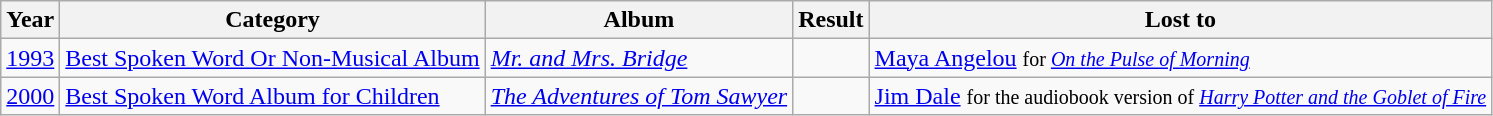<table class="wikitable plainrowheaders sortable">
<tr>
<th>Year</th>
<th>Category</th>
<th>Album</th>
<th>Result</th>
<th>Lost to</th>
</tr>
<tr>
<td><a href='#'>1993</a></td>
<td><a href='#'>Best Spoken Word Or Non-Musical Album</a></td>
<td><em><a href='#'>Mr. and Mrs. Bridge</a></em></td>
<td></td>
<td><a href='#'>Maya Angelou</a> <small>for <em><a href='#'>On the Pulse of Morning</a></em></small></td>
</tr>
<tr>
<td><a href='#'>2000</a></td>
<td><a href='#'>Best Spoken Word Album for Children</a></td>
<td><em><a href='#'>The Adventures of Tom Sawyer</a></em></td>
<td></td>
<td><a href='#'>Jim Dale</a> <small>for the audiobook version of <em><a href='#'>Harry Potter and the Goblet of Fire</a></em></small></td>
</tr>
</table>
